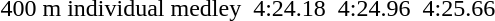<table>
<tr>
<td>400 m individual medley</td>
<td></td>
<td>4:24.18</td>
<td></td>
<td>4:24.96</td>
<td></td>
<td>4:25.66</td>
</tr>
</table>
